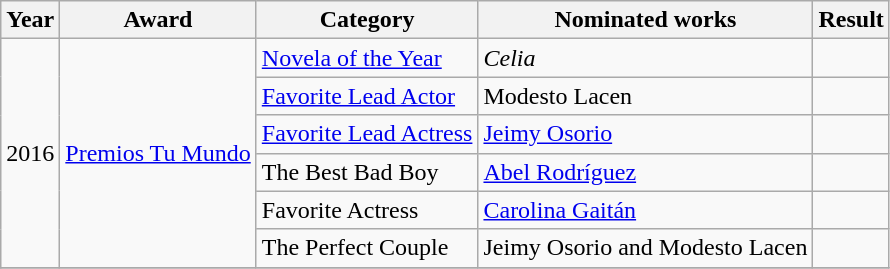<table class="wikitable plainrowheaders">
<tr>
<th scope="col">Year</th>
<th scope="col">Award</th>
<th scope="col">Category</th>
<th scope="col">Nominated works</th>
<th scope="col">Result</th>
</tr>
<tr>
<td rowspan="6">2016</td>
<td rowspan="6"><a href='#'>Premios Tu Mundo</a></td>
<td><a href='#'>Novela of the Year</a></td>
<td><em>Celia</em></td>
<td></td>
</tr>
<tr>
<td><a href='#'>Favorite Lead Actor</a></td>
<td>Modesto Lacen</td>
<td></td>
</tr>
<tr>
<td><a href='#'>Favorite Lead Actress</a></td>
<td><a href='#'>Jeimy Osorio</a></td>
<td></td>
</tr>
<tr>
<td>The Best Bad Boy</td>
<td><a href='#'>Abel Rodríguez</a></td>
<td></td>
</tr>
<tr>
<td>Favorite Actress</td>
<td><a href='#'>Carolina Gaitán</a></td>
<td></td>
</tr>
<tr>
<td>The Perfect Couple</td>
<td>Jeimy Osorio and Modesto Lacen</td>
<td></td>
</tr>
<tr>
</tr>
</table>
